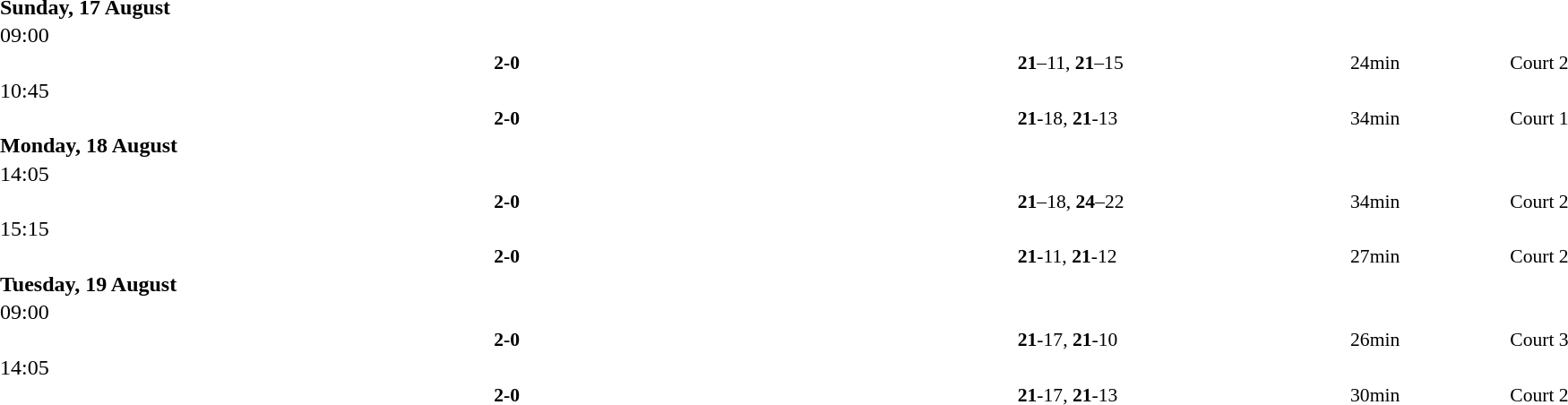<table style="width:100%;" cellspacing="1">
<tr>
<th width=25%></th>
<th width=10%></th>
<th width=25%></th>
</tr>
<tr>
<td><strong>Sunday, 17 August</strong></td>
</tr>
<tr>
<td>09:00</td>
</tr>
<tr style=font-size:90%>
<td align=right><strong></strong></td>
<td align=center><strong> 2-0 </strong></td>
<td></td>
<td><strong>21</strong>–11, <strong>21</strong>–15</td>
<td>24min</td>
<td>Court 2</td>
</tr>
<tr>
<td>10:45</td>
</tr>
<tr style=font-size:90%>
<td align=right><strong></strong></td>
<td align=center><strong> 2-0 </strong></td>
<td></td>
<td><strong>21</strong>-18, <strong>21</strong>-13</td>
<td>34min</td>
<td>Court 1</td>
</tr>
<tr>
<td><strong>Monday, 18 August</strong></td>
</tr>
<tr>
<td>14:05</td>
</tr>
<tr style=font-size:90%>
<td align=right><strong></strong></td>
<td align=center><strong> 2-0 </strong></td>
<td></td>
<td><strong>21</strong>–18, <strong>24</strong>–22</td>
<td>34min</td>
<td>Court 2</td>
</tr>
<tr>
<td>15:15</td>
</tr>
<tr style=font-size:90%>
<td align=right><strong></strong></td>
<td align=center><strong> 2-0 </strong></td>
<td></td>
<td><strong>21</strong>-11, <strong>21</strong>-12</td>
<td>27min</td>
<td>Court 2</td>
</tr>
<tr>
<td><strong>Tuesday, 19 August</strong></td>
</tr>
<tr>
<td>09:00</td>
</tr>
<tr style=font-size:90%>
<td align=right><strong></strong></td>
<td align=center><strong> 2-0 </strong></td>
<td></td>
<td><strong>21</strong>-17, <strong>21</strong>-10</td>
<td>26min</td>
<td>Court 3</td>
</tr>
<tr>
<td>14:05</td>
</tr>
<tr style=font-size:90%>
<td align=right><strong></strong></td>
<td align=center><strong> 2-0 </strong></td>
<td></td>
<td><strong>21</strong>-17, <strong>21</strong>-13</td>
<td>30min</td>
<td>Court 2</td>
</tr>
</table>
